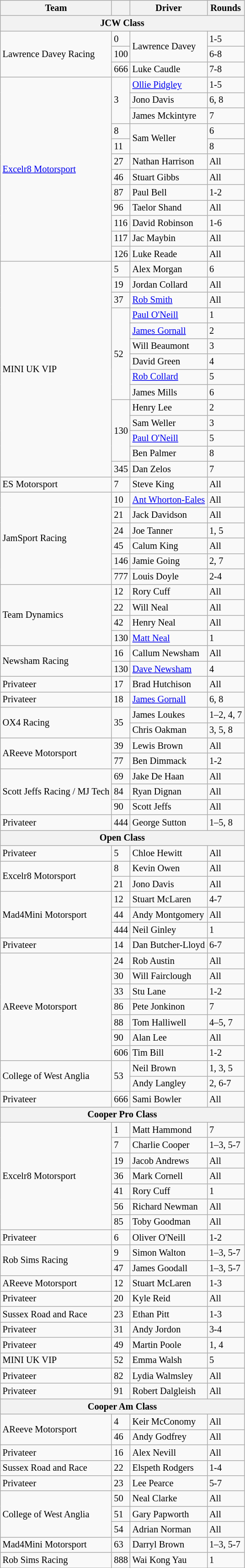<table class="wikitable" style="font-size: 85%;">
<tr>
<th>Team</th>
<th></th>
<th>Driver</th>
<th>Rounds</th>
</tr>
<tr>
<th colspan=4>JCW Class</th>
</tr>
<tr>
<td rowspan=3>Lawrence Davey Racing</td>
<td>0</td>
<td rowspan=2> Lawrence Davey</td>
<td>1-5</td>
</tr>
<tr>
<td>100</td>
<td>6-8</td>
</tr>
<tr>
<td>666</td>
<td> Luke Caudle</td>
<td>7-8</td>
</tr>
<tr>
<td rowspan=12><a href='#'>Excelr8 Motorsport</a></td>
<td rowspan=3>3</td>
<td> <a href='#'>Ollie Pidgley</a></td>
<td>1-5</td>
</tr>
<tr>
<td> Jono Davis</td>
<td>6, 8</td>
</tr>
<tr>
<td> James Mckintyre</td>
<td>7</td>
</tr>
<tr>
<td>8</td>
<td rowspan=2> Sam Weller</td>
<td>6</td>
</tr>
<tr>
<td>11</td>
<td>8</td>
</tr>
<tr>
<td>27</td>
<td> Nathan Harrison </td>
<td>All</td>
</tr>
<tr>
<td>46</td>
<td> Stuart Gibbs </td>
<td>All</td>
</tr>
<tr>
<td>87</td>
<td> Paul Bell</td>
<td>1-2</td>
</tr>
<tr>
<td>96</td>
<td> Taelor Shand </td>
<td>All</td>
</tr>
<tr>
<td>116</td>
<td> David Robinson </td>
<td>1-6</td>
</tr>
<tr>
<td>117</td>
<td> Jac Maybin </td>
<td>All</td>
</tr>
<tr>
<td>126</td>
<td> Luke Reade </td>
<td>All</td>
</tr>
<tr>
<td rowspan=14>MINI UK VIP</td>
<td>5</td>
<td> Alex Morgan</td>
<td>6</td>
</tr>
<tr>
<td>19</td>
<td> Jordan Collard </td>
<td>All</td>
</tr>
<tr>
<td>37</td>
<td> <a href='#'>Rob Smith</a></td>
<td>All</td>
</tr>
<tr>
<td rowspan=6>52</td>
<td> <a href='#'>Paul O'Neill</a></td>
<td>1</td>
</tr>
<tr>
<td> <a href='#'>James Gornall</a></td>
<td>2</td>
</tr>
<tr>
<td> Will Beaumont</td>
<td>3</td>
</tr>
<tr>
<td> David Green</td>
<td>4</td>
</tr>
<tr>
<td> <a href='#'>Rob Collard</a></td>
<td>5</td>
</tr>
<tr>
<td> James Mills</td>
<td>6</td>
</tr>
<tr>
<td rowspan=4>130</td>
<td> Henry Lee</td>
<td>2</td>
</tr>
<tr>
<td> Sam Weller</td>
<td>3</td>
</tr>
<tr>
<td> <a href='#'>Paul O'Neill</a></td>
<td>5</td>
</tr>
<tr>
<td> Ben Palmer</td>
<td>8</td>
</tr>
<tr>
<td>345</td>
<td> Dan Zelos</td>
<td>7</td>
</tr>
<tr>
<td rowspan=1>ES Motorsport</td>
<td>7</td>
<td> Steve King</td>
<td>All</td>
</tr>
<tr>
<td rowspan=6>JamSport Racing </td>
<td>10</td>
<td> <a href='#'>Ant Whorton-Eales</a></td>
<td>All</td>
</tr>
<tr>
<td>21</td>
<td> Jack Davidson </td>
<td>All</td>
</tr>
<tr>
<td>24</td>
<td> Joe Tanner </td>
<td>1, 5</td>
</tr>
<tr>
<td>45</td>
<td> Calum King </td>
<td>All</td>
</tr>
<tr>
<td>146</td>
<td> Jamie Going</td>
<td>2, 7</td>
</tr>
<tr>
<td>777</td>
<td> Louis Doyle</td>
<td>2-4</td>
</tr>
<tr>
<td rowspan=4>Team Dynamics </td>
<td>12</td>
<td> Rory Cuff</td>
<td>All</td>
</tr>
<tr>
<td>22</td>
<td> Will Neal </td>
<td>All</td>
</tr>
<tr>
<td>42</td>
<td> Henry Neal </td>
<td>All</td>
</tr>
<tr>
<td>130</td>
<td> <a href='#'>Matt Neal</a></td>
<td>1</td>
</tr>
<tr>
<td rowspan=2>Newsham Racing </td>
<td>16</td>
<td> Callum Newsham </td>
<td>All</td>
</tr>
<tr>
<td>130</td>
<td> <a href='#'>Dave Newsham</a></td>
<td>4</td>
</tr>
<tr>
<td rowspan=1>Privateer</td>
<td>17</td>
<td> Brad Hutchison</td>
<td>All</td>
</tr>
<tr>
<td rowspan=1>Privateer</td>
<td>18</td>
<td> <a href='#'>James Gornall</a></td>
<td>6, 8</td>
</tr>
<tr>
<td rowspan=2>OX4 Racing</td>
<td rowspan=2>35</td>
<td> James Loukes</td>
<td>1–2, 4, 7</td>
</tr>
<tr>
<td> Chris Oakman</td>
<td>3, 5, 8</td>
</tr>
<tr>
<td rowspan=2>AReeve Motorsport</td>
<td>39</td>
<td> Lewis Brown </td>
<td>All</td>
</tr>
<tr>
<td>77</td>
<td> Ben Dimmack </td>
<td>1-2</td>
</tr>
<tr>
<td rowspan=3>Scott Jeffs Racing / MJ Tech</td>
<td>69</td>
<td> Jake De Haan</td>
<td>All</td>
</tr>
<tr>
<td>84</td>
<td> Ryan Dignan</td>
<td>All</td>
</tr>
<tr>
<td>90</td>
<td> Scott Jeffs</td>
<td>All</td>
</tr>
<tr>
<td rowspan=1>Privateer</td>
<td>444</td>
<td> George Sutton </td>
<td>1–5, 8</td>
</tr>
<tr>
<th colspan=4>Open Class</th>
</tr>
<tr>
<td rowspan=1>Privateer</td>
<td>5</td>
<td> Chloe Hewitt</td>
<td>All</td>
</tr>
<tr>
<td rowspan=2>Excelr8 Motorsport</td>
<td>8</td>
<td> Kevin Owen</td>
<td>All</td>
</tr>
<tr>
<td>21</td>
<td> Jono Davis </td>
<td>All</td>
</tr>
<tr>
<td rowspan=3>Mad4Mini Motorsport</td>
<td>12</td>
<td> Stuart McLaren</td>
<td>4-7</td>
</tr>
<tr>
<td>44</td>
<td> Andy Montgomery </td>
<td>All</td>
</tr>
<tr>
<td>444</td>
<td> Neil Ginley </td>
<td>1</td>
</tr>
<tr>
<td rowspan=1>Privateer</td>
<td>14</td>
<td> Dan Butcher-Lloyd</td>
<td>6-7</td>
</tr>
<tr>
<td rowspan=7>AReeve Motorsport</td>
<td>24</td>
<td> Rob Austin</td>
<td>All</td>
</tr>
<tr>
<td>30</td>
<td> Will Fairclough </td>
<td>All</td>
</tr>
<tr>
<td>33</td>
<td> Stu Lane </td>
<td>1-2</td>
</tr>
<tr>
<td>86</td>
<td> Pete Jonkinon</td>
<td>7</td>
</tr>
<tr>
<td>88</td>
<td> Tom Halliwell</td>
<td>4–5, 7</td>
</tr>
<tr>
<td>90</td>
<td> Alan Lee</td>
<td>All</td>
</tr>
<tr>
<td>606</td>
<td> Tim Bill </td>
<td>1-2</td>
</tr>
<tr>
<td rowspan=2>College of West Anglia</td>
<td rowspan=2>53</td>
<td> Neil Brown</td>
<td>1, 3, 5</td>
</tr>
<tr>
<td> Andy Langley</td>
<td>2, 6-7</td>
</tr>
<tr>
<td rowspan=1>Privateer</td>
<td>666</td>
<td> Sami Bowler</td>
<td>All</td>
</tr>
<tr>
<th colspan=4>Cooper Pro Class</th>
</tr>
<tr>
<td rowspan=7>Excelr8 Motorsport</td>
<td>1</td>
<td> Matt Hammond</td>
<td>7</td>
</tr>
<tr>
<td>7</td>
<td> Charlie Cooper</td>
<td>1–3, 5-7</td>
</tr>
<tr>
<td>19</td>
<td> Jacob Andrews </td>
<td>All</td>
</tr>
<tr>
<td>36</td>
<td> Mark Cornell</td>
<td>All</td>
</tr>
<tr>
<td>41</td>
<td> Rory Cuff</td>
<td>1</td>
</tr>
<tr>
<td>56</td>
<td> Richard Newman </td>
<td>All</td>
</tr>
<tr>
<td>85</td>
<td> Toby Goodman </td>
<td>All</td>
</tr>
<tr>
<td rowspan=1>Privateer</td>
<td>6</td>
<td> Oliver O'Neill</td>
<td>1-2</td>
</tr>
<tr>
<td rowspan=2>Rob Sims Racing </td>
<td>9</td>
<td> Simon Walton </td>
<td>1–3, 5-7</td>
</tr>
<tr>
<td>47</td>
<td> James Goodall </td>
<td>1–3, 5-7</td>
</tr>
<tr>
<td rowspan=1>AReeve Motorsport</td>
<td>12</td>
<td> Stuart McLaren </td>
<td>1-3</td>
</tr>
<tr>
<td rowspan=1>Privateer</td>
<td>20</td>
<td> Kyle Reid</td>
<td>All</td>
</tr>
<tr>
<td rowspan=1>Sussex Road and Race</td>
<td>23</td>
<td> Ethan Pitt </td>
<td>1-3</td>
</tr>
<tr>
<td rowspan=1>Privateer</td>
<td>31</td>
<td> Andy Jordon</td>
<td>3-4</td>
</tr>
<tr>
<td rowspan=1>Privateer</td>
<td>49</td>
<td> Martin Poole</td>
<td>1, 4</td>
</tr>
<tr>
<td rowspan=1>MINI UK VIP</td>
<td>52</td>
<td> Emma Walsh</td>
<td>5</td>
</tr>
<tr>
<td rowspan=1>Privateer</td>
<td>82</td>
<td> Lydia Walmsley</td>
<td>All</td>
</tr>
<tr>
<td rowspan=1>Privateer</td>
<td>91</td>
<td> Robert Dalgleish</td>
<td>All</td>
</tr>
<tr>
<th colspan=4>Cooper Am Class</th>
</tr>
<tr>
<td rowspan=2>AReeve Motorsport</td>
<td>4</td>
<td> Keir McConomy</td>
<td>All</td>
</tr>
<tr>
<td>46</td>
<td> Andy Godfrey </td>
<td>All</td>
</tr>
<tr>
<td rowspan=1>Privateer</td>
<td>16</td>
<td> Alex Nevill</td>
<td>All</td>
</tr>
<tr>
<td rowspan=1>Sussex Road and Race</td>
<td>22</td>
<td> Elspeth Rodgers </td>
<td>1-4</td>
</tr>
<tr>
<td rowspan=1>Privateer</td>
<td>23</td>
<td> Lee Pearce</td>
<td>5-7</td>
</tr>
<tr>
<td rowspan=3>College of West Anglia </td>
<td>50</td>
<td> Neal Clarke</td>
<td>All</td>
</tr>
<tr>
<td>51</td>
<td> Gary Papworth</td>
<td>All</td>
</tr>
<tr>
<td>54</td>
<td> Adrian Norman</td>
<td>All</td>
</tr>
<tr>
<td rowspan=1>Mad4Mini Motorsport</td>
<td>63</td>
<td> Darryl Brown</td>
<td>1–3, 5-7</td>
</tr>
<tr>
<td rowspan=1>Rob Sims Racing</td>
<td>888</td>
<td> Wai Kong Yau</td>
<td>1</td>
</tr>
<tr>
</tr>
</table>
